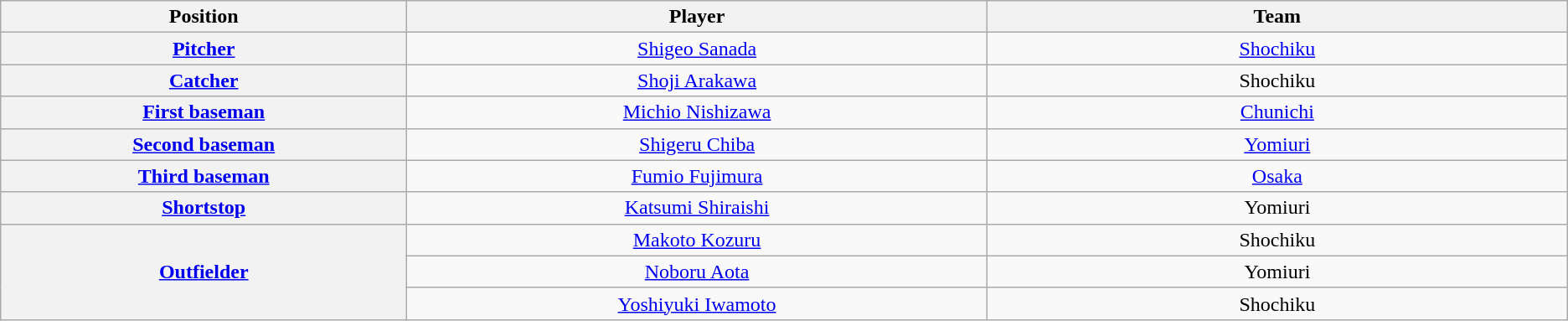<table class="wikitable" style="text-align:center;">
<tr>
<th scope="col" width="7%">Position</th>
<th scope="col" width="10%">Player</th>
<th scope="col" width="10%">Team</th>
</tr>
<tr>
<th scope="row" style="text-align:center;"><a href='#'>Pitcher</a></th>
<td><a href='#'>Shigeo Sanada</a></td>
<td><a href='#'>Shochiku</a></td>
</tr>
<tr>
<th scope="row" style="text-align:center;"><a href='#'>Catcher</a></th>
<td><a href='#'>Shoji Arakawa</a></td>
<td>Shochiku</td>
</tr>
<tr>
<th scope="row" style="text-align:center;"><a href='#'>First baseman</a></th>
<td><a href='#'>Michio Nishizawa</a></td>
<td><a href='#'>Chunichi</a></td>
</tr>
<tr>
<th scope="row" style="text-align:center;"><a href='#'>Second baseman</a></th>
<td><a href='#'>Shigeru Chiba</a></td>
<td><a href='#'>Yomiuri</a></td>
</tr>
<tr>
<th scope="row" style="text-align:center;"><a href='#'>Third baseman</a></th>
<td><a href='#'>Fumio Fujimura</a></td>
<td><a href='#'>Osaka</a></td>
</tr>
<tr>
<th scope="row" style="text-align:center;"><a href='#'>Shortstop</a></th>
<td><a href='#'>Katsumi Shiraishi</a></td>
<td>Yomiuri</td>
</tr>
<tr>
<th scope="row" style="text-align:center;" rowspan=3><a href='#'>Outfielder</a></th>
<td><a href='#'>Makoto Kozuru</a></td>
<td>Shochiku</td>
</tr>
<tr>
<td><a href='#'>Noboru Aota</a></td>
<td>Yomiuri</td>
</tr>
<tr>
<td><a href='#'>Yoshiyuki Iwamoto</a></td>
<td>Shochiku</td>
</tr>
</table>
